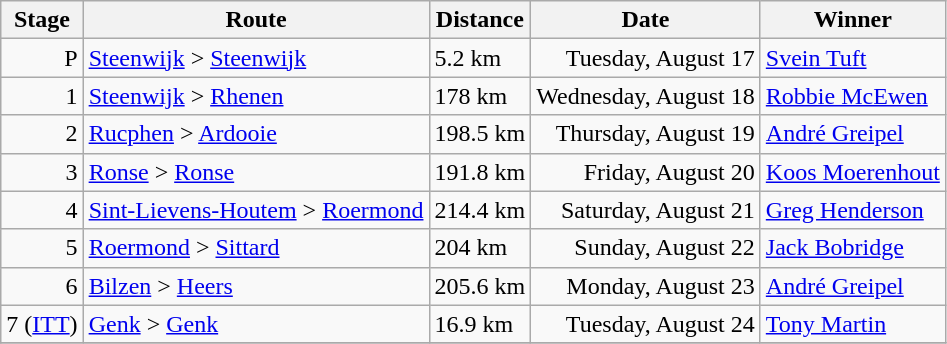<table class="wikitable">
<tr>
<th>Stage</th>
<th>Route</th>
<th>Distance</th>
<th>Date</th>
<th>Winner</th>
</tr>
<tr>
<td align=right>P</td>
<td><a href='#'>Steenwijk</a>  > <a href='#'>Steenwijk</a> </td>
<td>5.2 km</td>
<td align=right>Tuesday, August 17</td>
<td> <a href='#'>Svein Tuft</a></td>
</tr>
<tr>
<td align=right>1</td>
<td><a href='#'>Steenwijk</a>  > <a href='#'>Rhenen</a> </td>
<td>178 km</td>
<td align=right>Wednesday, August 18</td>
<td> <a href='#'>Robbie McEwen</a></td>
</tr>
<tr>
<td align=right>2</td>
<td><a href='#'>Rucphen</a>  > <a href='#'>Ardooie</a> </td>
<td>198.5 km</td>
<td align=right>Thursday, August 19</td>
<td> <a href='#'>André Greipel</a></td>
</tr>
<tr>
<td align=right>3</td>
<td><a href='#'>Ronse</a>  > <a href='#'>Ronse</a> </td>
<td>191.8 km</td>
<td align=right>Friday, August 20</td>
<td> <a href='#'>Koos Moerenhout</a></td>
</tr>
<tr>
<td align=right>4</td>
<td><a href='#'>Sint-Lievens-Houtem</a>  > <a href='#'>Roermond</a> </td>
<td>214.4 km</td>
<td align=right>Saturday, August 21</td>
<td> <a href='#'>Greg Henderson</a></td>
</tr>
<tr>
<td align=right>5</td>
<td><a href='#'>Roermond</a>  > <a href='#'>Sittard</a> </td>
<td>204 km</td>
<td align=right>Sunday, August 22</td>
<td> <a href='#'>Jack Bobridge</a></td>
</tr>
<tr>
<td align=right>6</td>
<td><a href='#'>Bilzen</a>  > <a href='#'>Heers</a> </td>
<td>205.6 km</td>
<td align=right>Monday, August 23</td>
<td> <a href='#'>André Greipel</a></td>
</tr>
<tr>
<td align=right>7 (<a href='#'>ITT</a>)</td>
<td><a href='#'>Genk</a>  > <a href='#'>Genk</a> </td>
<td>16.9 km</td>
<td align=right>Tuesday, August 24</td>
<td> <a href='#'>Tony Martin</a></td>
</tr>
<tr>
</tr>
</table>
